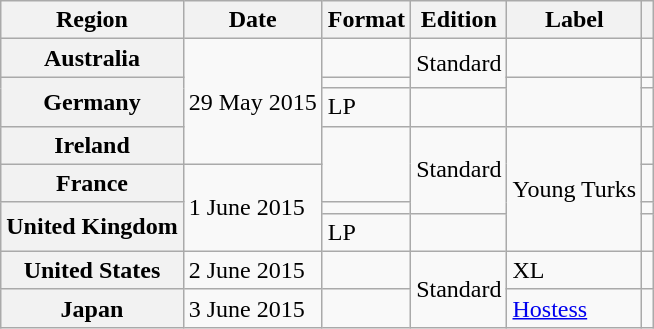<table class="wikitable plainrowheaders">
<tr>
<th scope="col">Region</th>
<th scope="col">Date</th>
<th scope="col">Format</th>
<th scope="col">Edition</th>
<th scope="col">Label</th>
<th scope="col"></th>
</tr>
<tr>
<th scope="row">Australia</th>
<td rowspan="4">29 May 2015</td>
<td></td>
<td rowspan="2">Standard</td>
<td></td>
<td align="center"></td>
</tr>
<tr>
<th scope="row" rowspan="2">Germany</th>
<td></td>
<td rowspan="2"></td>
<td align="center"></td>
</tr>
<tr>
<td>LP</td>
<td></td>
<td align="center"></td>
</tr>
<tr>
<th scope="row">Ireland</th>
<td rowspan="2"></td>
<td rowspan="3">Standard</td>
<td rowspan="4">Young Turks</td>
<td align="center"></td>
</tr>
<tr>
<th scope="row">France</th>
<td rowspan="3">1 June 2015</td>
<td align="center"></td>
</tr>
<tr>
<th scope="row" rowspan="2">United Kingdom</th>
<td></td>
<td align="center"></td>
</tr>
<tr>
<td>LP</td>
<td></td>
<td align="center"></td>
</tr>
<tr>
<th scope="row">United States</th>
<td>2 June 2015</td>
<td></td>
<td rowspan="2">Standard</td>
<td>XL</td>
<td align="center"></td>
</tr>
<tr>
<th scope="row">Japan</th>
<td>3 June 2015</td>
<td></td>
<td><a href='#'>Hostess</a></td>
<td align="center"></td>
</tr>
</table>
